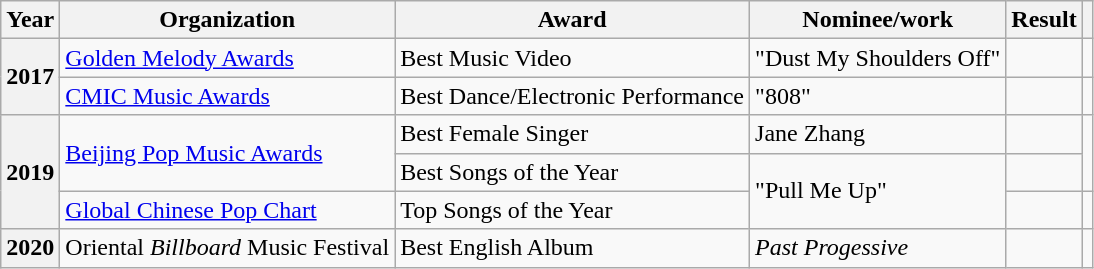<table class="wikitable plainrowheaders">
<tr>
<th>Year</th>
<th>Organization</th>
<th>Award</th>
<th>Nominee/work</th>
<th>Result</th>
<th></th>
</tr>
<tr>
<th rowspan="2" scope="row">2017</th>
<td><a href='#'>Golden Melody Awards</a></td>
<td>Best Music Video</td>
<td>"Dust My Shoulders Off"</td>
<td></td>
<td align="center"></td>
</tr>
<tr>
<td><a href='#'>CMIC Music Awards</a></td>
<td>Best Dance/Electronic Performance</td>
<td>"808"</td>
<td></td>
<td></td>
</tr>
<tr>
<th rowspan="3" scope="row">2019</th>
<td rowspan="2"><a href='#'>Beijing Pop Music Awards</a></td>
<td>Best Female Singer</td>
<td>Jane Zhang</td>
<td></td>
<td align="center" rowspan="2"></td>
</tr>
<tr>
<td>Best Songs of the Year</td>
<td rowspan="2">"Pull Me Up"</td>
<td></td>
</tr>
<tr>
<td><a href='#'>Global Chinese Pop Chart</a></td>
<td>Top Songs of the Year</td>
<td></td>
<td align="center"></td>
</tr>
<tr>
<th scope="row">2020</th>
<td>Oriental <em>Billboard</em> Music Festival</td>
<td>Best English Album</td>
<td><em>Past Progessive</em></td>
<td></td>
<td align="center"></td>
</tr>
</table>
